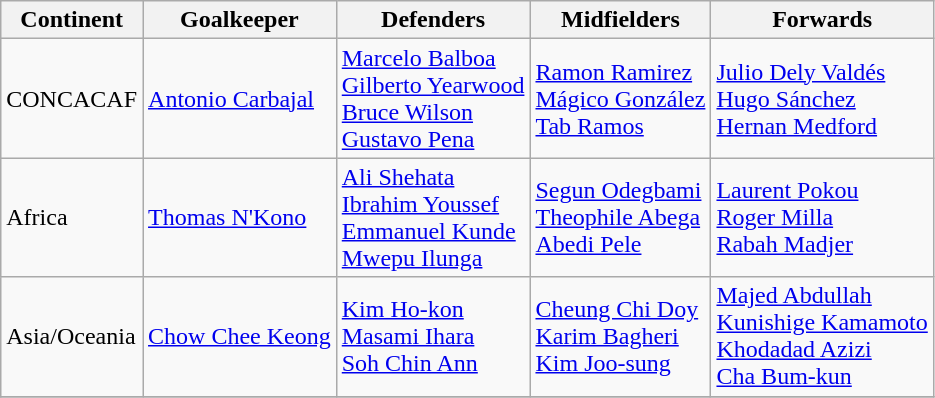<table class="wikitable">
<tr>
<th>Continent</th>
<th>Goalkeeper</th>
<th>Defenders</th>
<th>Midfielders</th>
<th>Forwards</th>
</tr>
<tr>
<td>CONCACAF</td>
<td> <a href='#'>Antonio Carbajal</a></td>
<td> <a href='#'>Marcelo Balboa</a><br>  <a href='#'>Gilberto Yearwood</a> <br> <a href='#'>Bruce Wilson</a><br> <a href='#'>Gustavo Pena</a></td>
<td> <a href='#'>Ramon Ramirez</a><br> <a href='#'>Mágico González</a><br> <a href='#'>Tab Ramos</a></td>
<td> <a href='#'>Julio Dely Valdés</a><br> <a href='#'>Hugo Sánchez</a><br> <a href='#'>Hernan Medford</a></td>
</tr>
<tr>
<td>Africa</td>
<td> <a href='#'>Thomas N'Kono</a></td>
<td> <a href='#'>Ali Shehata</a><br> <a href='#'>Ibrahim Youssef</a><br> <a href='#'>Emmanuel Kunde</a><br> <a href='#'>Mwepu Ilunga</a></td>
<td> <a href='#'>Segun Odegbami</a><br> <a href='#'>Theophile Abega</a><br> <a href='#'>Abedi Pele</a></td>
<td> <a href='#'>Laurent Pokou</a><br> <a href='#'>Roger Milla</a><br> <a href='#'>Rabah Madjer</a></td>
</tr>
<tr>
<td>Asia/Oceania</td>
<td> <a href='#'>Chow Chee Keong</a></td>
<td> <a href='#'>Kim Ho-kon</a><br> <a href='#'>Masami Ihara</a><br> <a href='#'>Soh Chin Ann</a></td>
<td> <a href='#'>Cheung Chi Doy</a><br> <a href='#'>Karim Bagheri</a><br> <a href='#'>Kim Joo-sung</a></td>
<td> <a href='#'>Majed Abdullah</a><br> <a href='#'>Kunishige Kamamoto</a><br>  <a href='#'>Khodadad Azizi</a><br> <a href='#'>Cha Bum-kun</a></td>
</tr>
<tr>
</tr>
</table>
